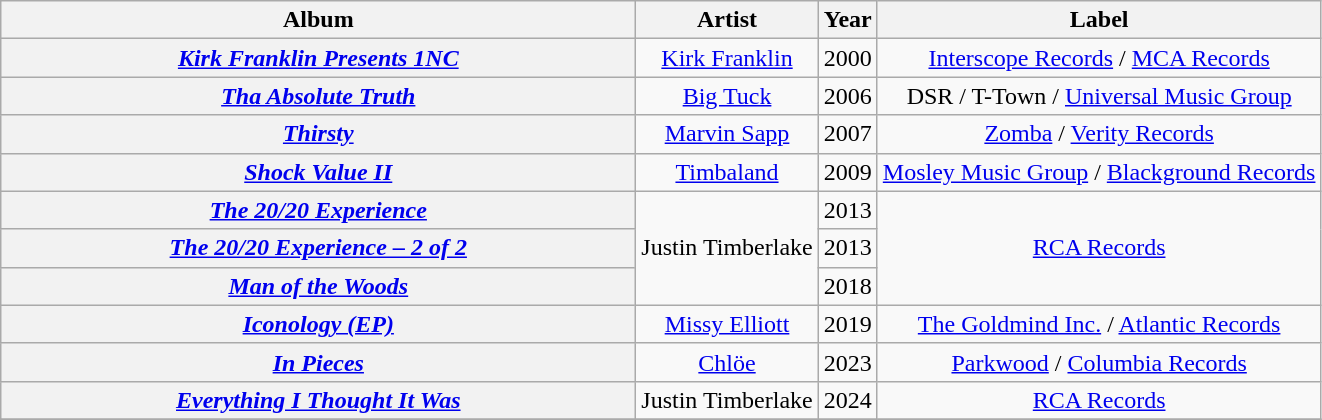<table class="wikitable plainrowheaders" style="text-align:center;">
<tr>
<th scope="col" style="width:26em;">Album</th>
<th scope="col">Artist</th>
<th scope="col">Year</th>
<th scope="col">Label</th>
</tr>
<tr>
<th scope="row"><em><a href='#'>Kirk Franklin Presents 1NC</a></em></th>
<td><a href='#'>Kirk Franklin</a></td>
<td>2000</td>
<td><a href='#'>Interscope Records</a> / <a href='#'>MCA Records</a></td>
</tr>
<tr>
<th scope="row"><em><a href='#'>Tha Absolute Truth</a></em></th>
<td><a href='#'>Big Tuck</a></td>
<td>2006</td>
<td>DSR / T-Town / <a href='#'>Universal Music Group</a></td>
</tr>
<tr>
<th scope="row"><em><a href='#'>Thirsty</a></em></th>
<td><a href='#'>Marvin Sapp</a></td>
<td>2007</td>
<td><a href='#'>Zomba</a> / <a href='#'>Verity Records</a></td>
</tr>
<tr>
<th scope="row"><em><a href='#'>Shock Value II</a></em></th>
<td><a href='#'>Timbaland</a></td>
<td>2009</td>
<td><a href='#'>Mosley Music Group</a> / <a href='#'>Blackground Records</a></td>
</tr>
<tr>
<th scope="row"><em><a href='#'>The 20/20 Experience</a></em></th>
<td rowspan="3">Justin Timberlake</td>
<td>2013</td>
<td rowspan="3"><a href='#'>RCA Records</a></td>
</tr>
<tr>
<th scope="row"><em><a href='#'>The 20/20 Experience – 2 of 2</a></em></th>
<td>2013</td>
</tr>
<tr>
<th scope="row"><em><a href='#'>Man of the Woods</a></em></th>
<td>2018</td>
</tr>
<tr>
<th scope="row"><em><a href='#'>Iconology (EP)</a></em></th>
<td><a href='#'>Missy Elliott</a></td>
<td>2019</td>
<td><a href='#'>The Goldmind Inc.</a> / <a href='#'>Atlantic Records</a></td>
</tr>
<tr>
<th scope="row"><em><a href='#'>In Pieces</a></em></th>
<td><a href='#'>Chlöe</a></td>
<td>2023</td>
<td><a href='#'>Parkwood</a> / <a href='#'>Columbia Records</a></td>
</tr>
<tr>
<th scope="row"><em><a href='#'>Everything I Thought It Was</a></em></th>
<td>Justin Timberlake</td>
<td>2024</td>
<td><a href='#'>RCA Records</a></td>
</tr>
<tr>
</tr>
</table>
